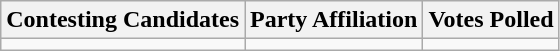<table class="wikitable sortable">
<tr>
<th>Contesting Candidates</th>
<th>Party Affiliation</th>
<th>Votes Polled</th>
</tr>
<tr>
<td></td>
<td></td>
<td></td>
</tr>
</table>
